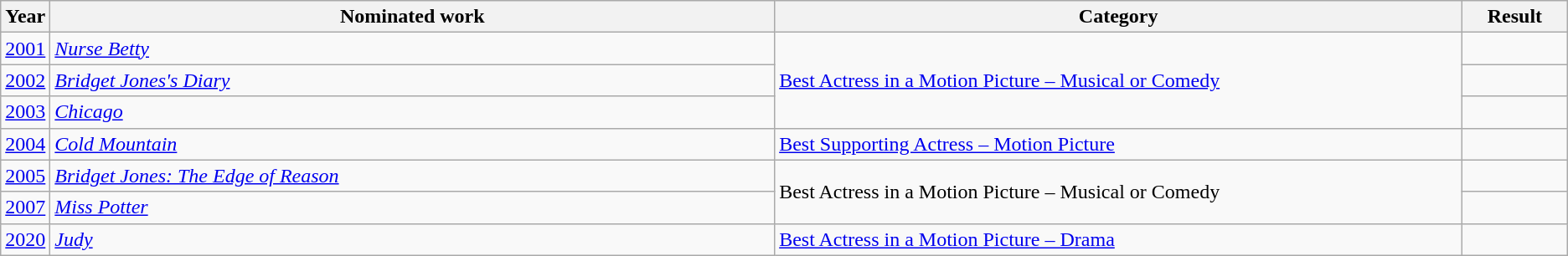<table class="wikitable sortable">
<tr>
<th scope="col" style="width:1em;">Year</th>
<th scope="col" style="width:39em;">Nominated work</th>
<th scope="col" style="width:37em;">Category</th>
<th scope="col" style="width:5em;">Result</th>
</tr>
<tr>
<td><a href='#'>2001</a></td>
<td><em><a href='#'>Nurse Betty</a></em></td>
<td rowspan="3"><a href='#'>Best Actress in a Motion Picture – Musical or Comedy</a></td>
<td></td>
</tr>
<tr>
<td><a href='#'>2002</a></td>
<td><em><a href='#'>Bridget Jones's Diary</a></em></td>
<td></td>
</tr>
<tr>
<td><a href='#'>2003</a></td>
<td><em><a href='#'>Chicago</a></em></td>
<td></td>
</tr>
<tr>
<td><a href='#'>2004</a></td>
<td><em><a href='#'>Cold Mountain</a></em></td>
<td><a href='#'>Best Supporting Actress – Motion Picture</a></td>
<td></td>
</tr>
<tr>
<td><a href='#'>2005</a></td>
<td><em><a href='#'>Bridget Jones: The Edge of Reason</a></em></td>
<td rowspan="2">Best Actress in a Motion Picture – Musical or Comedy</td>
<td></td>
</tr>
<tr>
<td><a href='#'>2007</a></td>
<td><em><a href='#'>Miss Potter</a></em></td>
<td></td>
</tr>
<tr>
<td><a href='#'>2020</a></td>
<td><em><a href='#'>Judy</a></em></td>
<td><a href='#'>Best Actress in a Motion Picture – Drama</a></td>
<td></td>
</tr>
</table>
